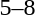<table style="text-align:center">
<tr>
<th width=200></th>
<th width=100></th>
<th width=200></th>
</tr>
<tr>
<td align=right></td>
<td>5–8</td>
<td align=left><strong></strong></td>
</tr>
</table>
